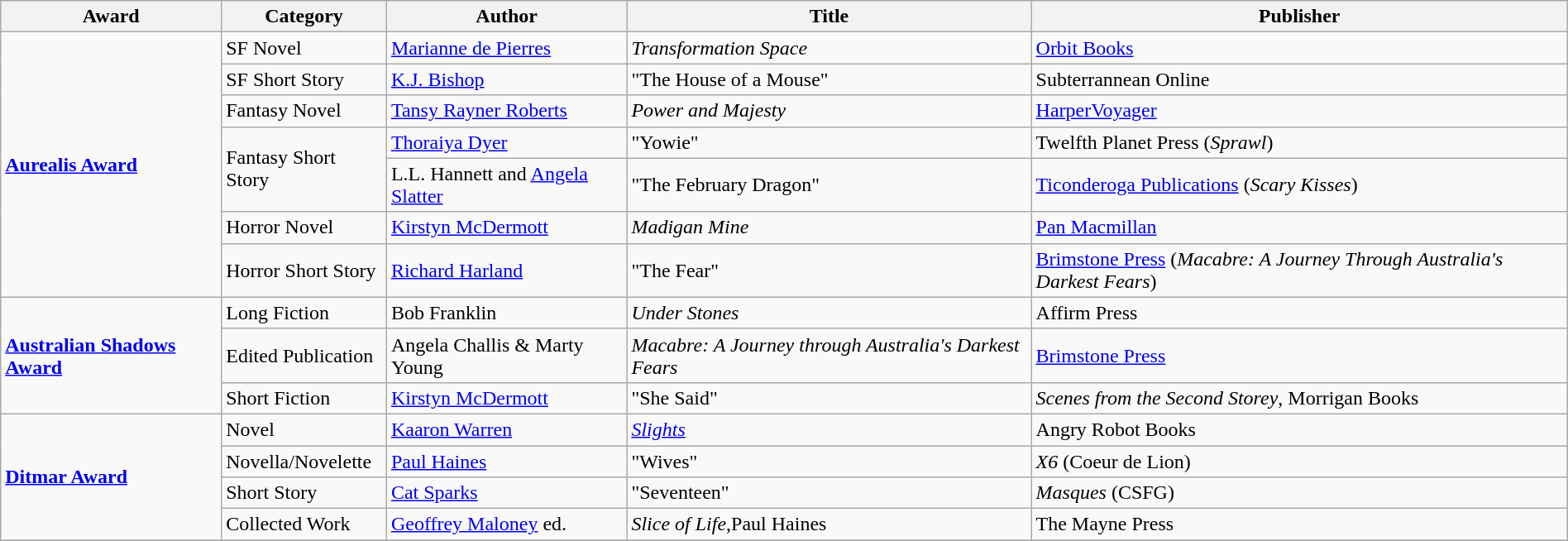<table class="wikitable" width=100%>
<tr>
<th>Award</th>
<th>Category</th>
<th>Author</th>
<th>Title</th>
<th>Publisher</th>
</tr>
<tr>
<td rowspan=7><strong><a href='#'>Aurealis Award</a></strong></td>
<td>SF Novel</td>
<td><a href='#'>Marianne de Pierres</a></td>
<td><em>Transformation Space</em></td>
<td><a href='#'>Orbit Books</a></td>
</tr>
<tr>
<td>SF Short Story</td>
<td><a href='#'>K.J. Bishop</a></td>
<td>"The House of a Mouse"</td>
<td>Subterrannean Online</td>
</tr>
<tr>
<td>Fantasy Novel</td>
<td><a href='#'>Tansy Rayner Roberts</a></td>
<td><em>Power and Majesty</em></td>
<td><a href='#'>HarperVoyager</a></td>
</tr>
<tr>
<td rowspan=2>Fantasy Short Story</td>
<td><a href='#'>Thoraiya Dyer</a></td>
<td>"Yowie"</td>
<td>Twelfth Planet Press (<em>Sprawl</em>)</td>
</tr>
<tr>
<td>L.L. Hannett and <a href='#'>Angela Slatter</a></td>
<td>"The February Dragon"</td>
<td><a href='#'>Ticonderoga Publications</a> (<em>Scary Kisses</em>)</td>
</tr>
<tr>
<td>Horror Novel</td>
<td><a href='#'>Kirstyn McDermott</a></td>
<td><em>Madigan Mine</em></td>
<td><a href='#'>Pan Macmillan</a></td>
</tr>
<tr>
<td>Horror Short Story</td>
<td><a href='#'>Richard Harland</a></td>
<td>"The Fear"</td>
<td><a href='#'>Brimstone Press</a> (<em>Macabre: A Journey Through Australia's Darkest Fears</em>)</td>
</tr>
<tr>
<td rowspan=3><strong><a href='#'>Australian Shadows Award</a></strong></td>
<td>Long Fiction</td>
<td>Bob Franklin</td>
<td><em>Under Stones</em></td>
<td>Affirm Press</td>
</tr>
<tr>
<td>Edited Publication</td>
<td>Angela Challis & Marty Young</td>
<td><em>Macabre: A Journey through Australia's Darkest Fears</em></td>
<td><a href='#'>Brimstone Press</a></td>
</tr>
<tr>
<td>Short Fiction</td>
<td><a href='#'>Kirstyn McDermott</a></td>
<td>"She Said"</td>
<td><em>Scenes from the Second Storey</em>, Morrigan Books</td>
</tr>
<tr>
<td rowspan=4><strong><a href='#'>Ditmar Award</a></strong></td>
<td>Novel</td>
<td><a href='#'>Kaaron Warren</a></td>
<td><em><a href='#'>Slights</a></em></td>
<td>Angry Robot Books</td>
</tr>
<tr>
<td>Novella/Novelette</td>
<td><a href='#'>Paul Haines</a></td>
<td>"Wives"</td>
<td><em>X6</em> (Coeur de Lion)</td>
</tr>
<tr>
<td>Short Story</td>
<td><a href='#'>Cat Sparks</a></td>
<td>"Seventeen"</td>
<td><em>Masques</em> (CSFG)</td>
</tr>
<tr>
<td>Collected Work</td>
<td><a href='#'>Geoffrey Maloney</a> ed.</td>
<td><em>Slice of Life</em>,Paul Haines</td>
<td>The Mayne Press</td>
</tr>
<tr>
</tr>
</table>
